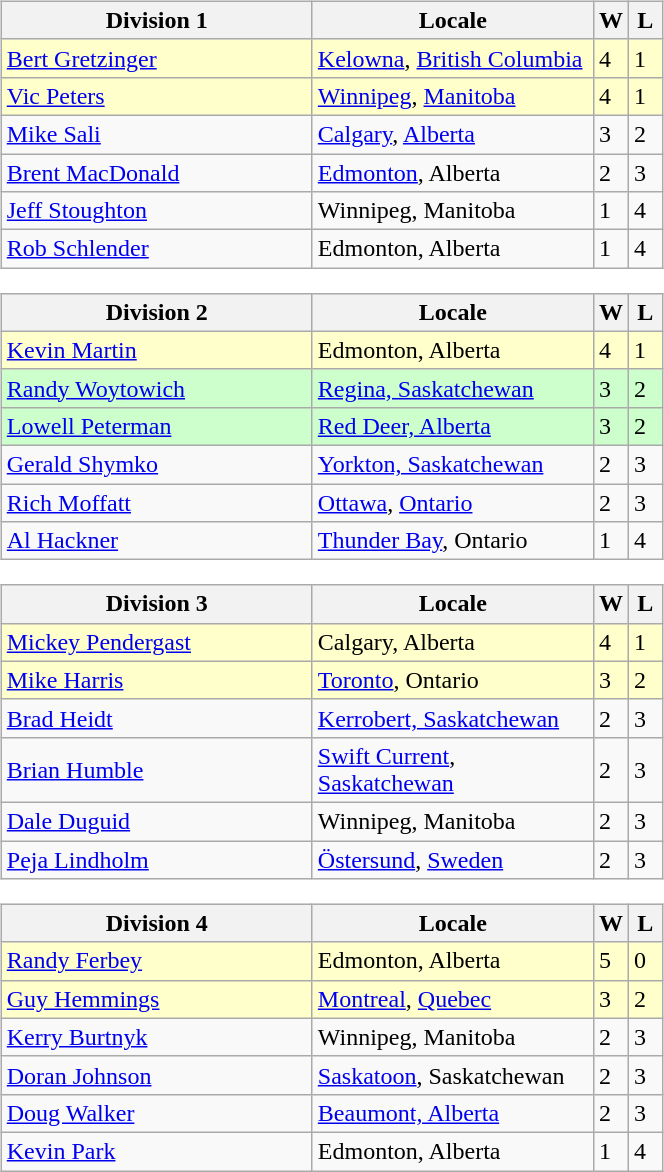<table>
<tr>
<td valign=top width=10%><br><table class=wikitable>
<tr>
<th width=200>Division 1</th>
<th width=180>Locale</th>
<th width=15>W</th>
<th width=15>L</th>
</tr>
<tr bgcolor=#ffffcc>
<td> <a href='#'>Bert Gretzinger</a></td>
<td><a href='#'>Kelowna</a>, <a href='#'>British Columbia</a></td>
<td>4</td>
<td>1</td>
</tr>
<tr bgcolor=#ffffcc>
<td> <a href='#'>Vic Peters</a></td>
<td><a href='#'>Winnipeg</a>, <a href='#'>Manitoba</a></td>
<td>4</td>
<td>1</td>
</tr>
<tr>
<td> <a href='#'>Mike Sali</a></td>
<td><a href='#'>Calgary</a>, <a href='#'>Alberta</a></td>
<td>3</td>
<td>2</td>
</tr>
<tr>
<td> <a href='#'>Brent MacDonald</a></td>
<td><a href='#'>Edmonton</a>, Alberta</td>
<td>2</td>
<td>3</td>
</tr>
<tr>
<td> <a href='#'>Jeff Stoughton</a></td>
<td>Winnipeg, Manitoba</td>
<td>1</td>
<td>4</td>
</tr>
<tr>
<td> <a href='#'>Rob Schlender</a></td>
<td>Edmonton, Alberta</td>
<td>1</td>
<td>4</td>
</tr>
</table>
<table class=wikitable>
<tr>
<th width=200>Division 2</th>
<th width=180>Locale</th>
<th width=15>W</th>
<th width=15>L</th>
</tr>
<tr bgcolor=#ffffcc>
<td> <a href='#'>Kevin Martin</a></td>
<td>Edmonton, Alberta</td>
<td>4</td>
<td>1</td>
</tr>
<tr bgcolor=#ccffcc>
<td> <a href='#'>Randy Woytowich</a></td>
<td><a href='#'>Regina, Saskatchewan</a></td>
<td>3</td>
<td>2</td>
</tr>
<tr bgcolor=#ccffcc>
<td> <a href='#'>Lowell Peterman</a></td>
<td><a href='#'>Red Deer, Alberta</a></td>
<td>3</td>
<td>2</td>
</tr>
<tr>
<td> <a href='#'>Gerald Shymko</a></td>
<td><a href='#'>Yorkton, Saskatchewan</a></td>
<td>2</td>
<td>3</td>
</tr>
<tr>
<td> <a href='#'>Rich Moffatt</a></td>
<td><a href='#'>Ottawa</a>, <a href='#'>Ontario</a></td>
<td>2</td>
<td>3</td>
</tr>
<tr>
<td> <a href='#'>Al Hackner</a></td>
<td><a href='#'>Thunder Bay</a>, Ontario</td>
<td>1</td>
<td>4</td>
</tr>
</table>
<table class=wikitable>
<tr>
<th width=200>Division 3</th>
<th width=180>Locale</th>
<th width=15>W</th>
<th width=15>L</th>
</tr>
<tr bgcolor=#ffffcc>
<td> <a href='#'>Mickey Pendergast</a></td>
<td>Calgary, Alberta</td>
<td>4</td>
<td>1</td>
</tr>
<tr bgcolor=#ffffcc>
<td> <a href='#'>Mike Harris</a></td>
<td><a href='#'>Toronto</a>, Ontario</td>
<td>3</td>
<td>2</td>
</tr>
<tr>
<td> <a href='#'>Brad Heidt</a></td>
<td><a href='#'>Kerrobert, Saskatchewan</a></td>
<td>2</td>
<td>3</td>
</tr>
<tr>
<td> <a href='#'>Brian Humble</a></td>
<td><a href='#'>Swift Current</a>, <a href='#'>Saskatchewan</a></td>
<td>2</td>
<td>3</td>
</tr>
<tr>
<td> <a href='#'>Dale Duguid</a></td>
<td>Winnipeg, Manitoba</td>
<td>2</td>
<td>3</td>
</tr>
<tr>
<td> <a href='#'>Peja Lindholm</a></td>
<td><a href='#'>Östersund</a>, <a href='#'>Sweden</a></td>
<td>2</td>
<td>3</td>
</tr>
</table>
<table class=wikitable>
<tr>
<th width=200>Division 4</th>
<th width=180>Locale</th>
<th width=15>W</th>
<th width=15>L</th>
</tr>
<tr bgcolor=#ffffcc>
<td> <a href='#'>Randy Ferbey</a></td>
<td>Edmonton, Alberta</td>
<td>5</td>
<td>0</td>
</tr>
<tr bgcolor=#ffffcc>
<td> <a href='#'>Guy Hemmings</a></td>
<td><a href='#'>Montreal</a>, <a href='#'>Quebec</a></td>
<td>3</td>
<td>2</td>
</tr>
<tr>
<td> <a href='#'>Kerry Burtnyk</a></td>
<td>Winnipeg, Manitoba</td>
<td>2</td>
<td>3</td>
</tr>
<tr>
<td> <a href='#'>Doran Johnson</a></td>
<td><a href='#'>Saskatoon</a>, Saskatchewan</td>
<td>2</td>
<td>3</td>
</tr>
<tr>
<td> <a href='#'>Doug Walker</a></td>
<td><a href='#'>Beaumont, Alberta</a></td>
<td>2</td>
<td>3</td>
</tr>
<tr>
<td> <a href='#'>Kevin Park</a></td>
<td>Edmonton, Alberta</td>
<td>1</td>
<td>4</td>
</tr>
</table>
</td>
</tr>
</table>
